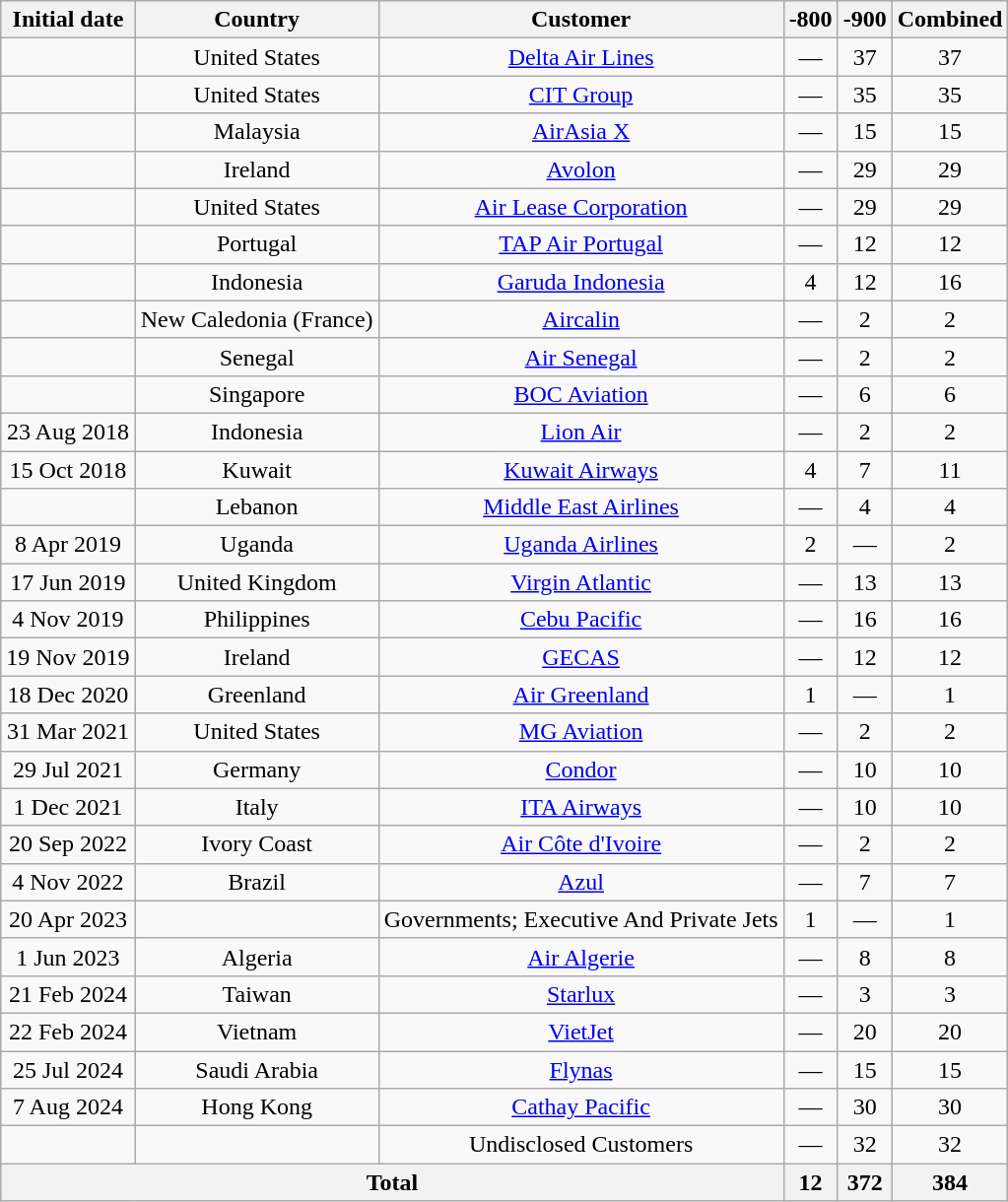<table class="wikitable sortable sticky-header sort-under" style="text-align:center">
<tr>
<th>Initial date</th>
<th>Country</th>
<th>Customer</th>
<th data-sort-type="number">-800</th>
<th data-sort-type="number">-900</th>
<th data-sort-type="number">Combined</th>
</tr>
<tr>
<td></td>
<td>United States</td>
<td><a href='#'>Delta Air Lines</a></td>
<td>—</td>
<td>37</td>
<td>37</td>
</tr>
<tr>
<td></td>
<td>United States</td>
<td><a href='#'>CIT Group</a></td>
<td>—</td>
<td>35</td>
<td>35</td>
</tr>
<tr>
<td></td>
<td>Malaysia</td>
<td><a href='#'>AirAsia X</a></td>
<td>—</td>
<td>15</td>
<td>15</td>
</tr>
<tr>
<td></td>
<td>Ireland</td>
<td><a href='#'>Avolon</a></td>
<td>—</td>
<td>29</td>
<td>29</td>
</tr>
<tr>
<td></td>
<td>United States</td>
<td><a href='#'>Air Lease Corporation</a></td>
<td>—</td>
<td>29</td>
<td>29</td>
</tr>
<tr>
<td></td>
<td>Portugal</td>
<td><a href='#'>TAP Air Portugal</a></td>
<td>—</td>
<td>12</td>
<td>12</td>
</tr>
<tr>
<td></td>
<td>Indonesia</td>
<td><a href='#'>Garuda Indonesia</a></td>
<td>4</td>
<td>12</td>
<td>16</td>
</tr>
<tr>
<td></td>
<td>New Caledonia (France)</td>
<td><a href='#'>Aircalin</a></td>
<td>—</td>
<td>2</td>
<td>2</td>
</tr>
<tr>
<td></td>
<td>Senegal</td>
<td><a href='#'>Air Senegal</a></td>
<td>—</td>
<td>2</td>
<td>2</td>
</tr>
<tr>
<td></td>
<td>Singapore</td>
<td><a href='#'>BOC Aviation</a></td>
<td>—</td>
<td>6</td>
<td>6</td>
</tr>
<tr>
<td>23 Aug 2018</td>
<td>Indonesia</td>
<td><a href='#'>Lion Air</a></td>
<td>—</td>
<td>2</td>
<td>2</td>
</tr>
<tr>
<td>15 Oct 2018</td>
<td>Kuwait</td>
<td><a href='#'>Kuwait Airways</a></td>
<td>4</td>
<td>7</td>
<td>11</td>
</tr>
<tr>
<td></td>
<td>Lebanon</td>
<td><a href='#'>Middle East Airlines</a></td>
<td>—</td>
<td>4</td>
<td>4</td>
</tr>
<tr>
<td>8 Apr 2019</td>
<td>Uganda</td>
<td><a href='#'>Uganda Airlines</a></td>
<td>2</td>
<td>—</td>
<td>2</td>
</tr>
<tr>
<td>17 Jun 2019</td>
<td>United Kingdom</td>
<td><a href='#'>Virgin Atlantic</a></td>
<td>—</td>
<td>13</td>
<td>13</td>
</tr>
<tr>
<td>4 Nov 2019</td>
<td>Philippines</td>
<td><a href='#'>Cebu Pacific</a></td>
<td>—</td>
<td>16</td>
<td>16</td>
</tr>
<tr>
<td>19 Nov 2019</td>
<td>Ireland</td>
<td><a href='#'>GECAS</a></td>
<td>—</td>
<td>12</td>
<td>12</td>
</tr>
<tr>
<td>18 Dec 2020</td>
<td>Greenland</td>
<td><a href='#'>Air Greenland</a></td>
<td>1</td>
<td>—</td>
<td>1</td>
</tr>
<tr>
<td>31 Mar 2021</td>
<td>United States</td>
<td><a href='#'>MG Aviation</a></td>
<td>—</td>
<td>2</td>
<td>2</td>
</tr>
<tr>
<td>29 Jul 2021</td>
<td>Germany</td>
<td><a href='#'>Condor</a></td>
<td>—</td>
<td>10</td>
<td>10</td>
</tr>
<tr>
<td>1 Dec 2021</td>
<td>Italy</td>
<td><a href='#'>ITA Airways</a></td>
<td>—</td>
<td>10</td>
<td>10</td>
</tr>
<tr>
<td>20 Sep 2022</td>
<td>Ivory Coast</td>
<td><a href='#'>Air Côte d'Ivoire</a></td>
<td>—</td>
<td>2</td>
<td>2</td>
</tr>
<tr>
<td>4 Nov 2022</td>
<td>Brazil</td>
<td><a href='#'>Azul</a></td>
<td>—</td>
<td>7</td>
<td>7</td>
</tr>
<tr>
<td>20 Apr 2023</td>
<td></td>
<td>Governments; Executive And Private Jets</td>
<td>1</td>
<td>—</td>
<td>1</td>
</tr>
<tr>
<td>1 Jun 2023</td>
<td>Algeria</td>
<td><a href='#'>Air Algerie</a></td>
<td>—</td>
<td>8</td>
<td>8</td>
</tr>
<tr>
<td>21 Feb 2024</td>
<td>Taiwan</td>
<td><a href='#'>Starlux</a></td>
<td>—</td>
<td>3</td>
<td>3</td>
</tr>
<tr>
<td>22 Feb 2024</td>
<td>Vietnam</td>
<td><a href='#'>VietJet</a></td>
<td>—</td>
<td>20</td>
<td>20</td>
</tr>
<tr>
<td>25 Jul 2024</td>
<td>Saudi Arabia</td>
<td><a href='#'>Flynas</a></td>
<td>—</td>
<td>15</td>
<td>15</td>
</tr>
<tr>
<td>7 Aug 2024</td>
<td>Hong Kong</td>
<td><a href='#'>Cathay Pacific</a></td>
<td>—</td>
<td>30</td>
<td>30</td>
</tr>
<tr>
<td></td>
<td></td>
<td>Undisclosed Customers</td>
<td>—</td>
<td>32</td>
<td>32</td>
</tr>
<tr>
<th colspan="3">Total</th>
<th>12</th>
<th>372</th>
<th>384</th>
</tr>
</table>
